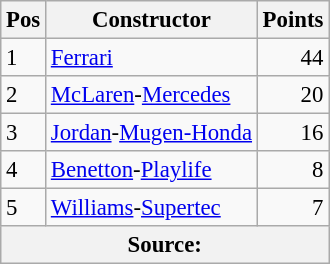<table class="wikitable"     style="font-size:      95%;">
<tr>
<th>Pos</th>
<th>Constructor</th>
<th>Points</th>
</tr>
<tr>
<td>1</td>
<td> <a href='#'>Ferrari</a></td>
<td align="right">44</td>
</tr>
<tr>
<td>2</td>
<td> <a href='#'>McLaren</a>-<a href='#'>Mercedes</a></td>
<td align="right">20</td>
</tr>
<tr>
<td>3</td>
<td> <a href='#'>Jordan</a>-<a href='#'>Mugen-Honda</a></td>
<td align="right">16</td>
</tr>
<tr>
<td>4</td>
<td>   <a href='#'>Benetton</a>-<a href='#'>Playlife</a></td>
<td align="right">8</td>
</tr>
<tr>
<td>5</td>
<td>  <a href='#'>Williams</a>-<a href='#'>Supertec</a></td>
<td align="right">7</td>
</tr>
<tr>
<th colspan=4>Source:</th>
</tr>
</table>
